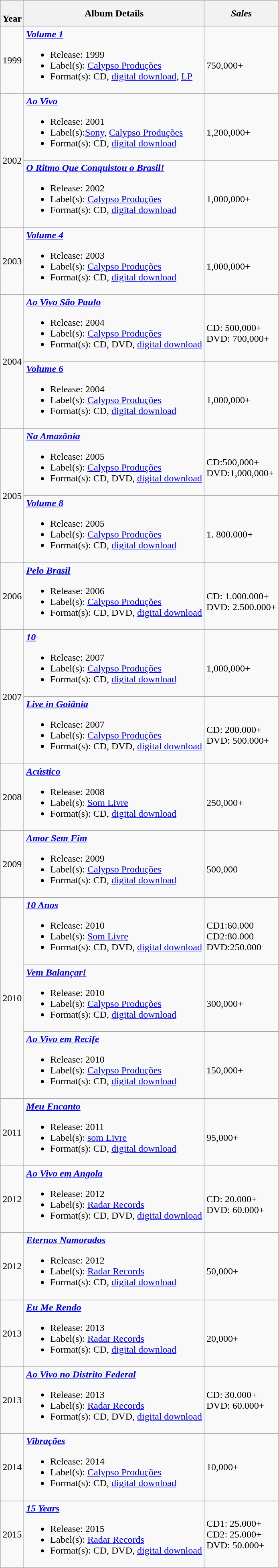<table class="wikitable">
<tr>
<th><br>Year</th>
<th>Album Details</th>
<th style="font-style:italic;">Sales</th>
</tr>
<tr>
<td>1999</td>
<td><strong><em><a href='#'>Volume 1</a></em></strong><br><ul><li>Release: 1999</li><li>Label(s): <a href='#'>Calypso Produções</a></li><li>Format(s): CD, <a href='#'>digital download</a>, <a href='#'>LP</a></li></ul></td>
<td><br>750,000+</td>
</tr>
<tr>
<td rowspan="2">2002</td>
<td><strong><em><a href='#'>Ao Vivo</a></em></strong><br><ul><li>Release: 2001</li><li>Label(s):<a href='#'>Sony</a>, <a href='#'>Calypso Produções</a></li><li>Format(s): CD, <a href='#'>digital download</a></li></ul></td>
<td><br>1,200,000+</td>
</tr>
<tr>
<td><strong><em><a href='#'>O Ritmo Que Conquistou o Brasil!</a></em></strong><br><ul><li>Release: 2002</li><li>Label(s): <a href='#'>Calypso Produções</a></li><li>Format(s): CD, <a href='#'>digital download</a></li></ul></td>
<td><br>1,000,000+</td>
</tr>
<tr>
<td>2003</td>
<td><strong><em><a href='#'>Volume 4</a></em></strong><br><ul><li>Release: 2003</li><li>Label(s): <a href='#'>Calypso Produções</a></li><li>Format(s): CD, <a href='#'>digital download</a></li></ul></td>
<td><br>1,000,000+</td>
</tr>
<tr>
<td rowspan="2">2004</td>
<td><strong><em><a href='#'>Ao Vivo São Paulo</a></em></strong><br><ul><li>Release: 2004</li><li>Label(s): <a href='#'>Calypso Produções</a></li><li>Format(s): CD, DVD, <a href='#'>digital download</a></li></ul></td>
<td><br>CD: 500,000+<br>DVD: 700,000+</td>
</tr>
<tr>
<td><strong><em><a href='#'>Volume 6</a></em></strong><br><ul><li>Release: 2004</li><li>Label(s): <a href='#'>Calypso Produções</a></li><li>Format(s): CD, <a href='#'>digital download</a></li></ul></td>
<td><br>1,000,000+</td>
</tr>
<tr>
<td rowspan="2">2005</td>
<td><strong><em><a href='#'>Na Amazônia</a></em></strong><br><ul><li>Release: 2005</li><li>Label(s): <a href='#'>Calypso Produções</a></li><li>Format(s): CD, DVD, <a href='#'>digital download</a></li></ul></td>
<td><br>CD:500,000+<br>DVD:1,000,000+</td>
</tr>
<tr>
<td><strong><em><a href='#'>Volume 8</a></em></strong><br><ul><li>Release: 2005</li><li>Label(s): <a href='#'>Calypso Produções</a></li><li>Format(s): CD, <a href='#'>digital download</a></li></ul></td>
<td><br>1. 800.000+</td>
</tr>
<tr>
<td>2006</td>
<td><strong><em><a href='#'>Pelo Brasil</a></em></strong><br><ul><li>Release: 2006</li><li>Label(s): <a href='#'>Calypso Produções</a></li><li>Format(s): CD, DVD, <a href='#'>digital download</a></li></ul></td>
<td><br>CD: 1.000.000+<br>DVD: 2.500.000+</td>
</tr>
<tr>
<td rowspan="2">2007</td>
<td><strong><em><a href='#'>10</a></em></strong><br><ul><li>Release: 2007</li><li>Label(s): <a href='#'>Calypso Produções</a></li><li>Format(s): CD, <a href='#'>digital download</a></li></ul></td>
<td><br>1,000,000+</td>
</tr>
<tr>
<td><strong><em><a href='#'>Live in Goiânia</a></em></strong><br><ul><li>Release: 2007</li><li>Label(s): <a href='#'>Calypso Produções</a></li><li>Format(s): CD, DVD, <a href='#'>digital download</a></li></ul></td>
<td><br>CD: 200.000+<br>DVD: 500.000+</td>
</tr>
<tr>
<td>2008</td>
<td><strong><em><a href='#'>Acústico</a></em></strong><br><ul><li>Release: 2008</li><li>Label(s): <a href='#'>Som Livre</a></li><li>Format(s): CD, <a href='#'>digital download</a></li></ul></td>
<td><br>250,000+</td>
</tr>
<tr>
<td>2009</td>
<td><strong><em><a href='#'>Amor Sem Fim</a></em></strong><br><ul><li>Release: 2009</li><li>Label(s): <a href='#'>Calypso Produções</a></li><li>Format(s): CD, <a href='#'>digital download</a></li></ul></td>
<td><br>500,000</td>
</tr>
<tr>
<td rowspan="3">2010</td>
<td><strong><em><a href='#'>10 Anos</a></em></strong><br><ul><li>Release: 2010</li><li>Label(s): <a href='#'>Som Livre</a></li><li>Format(s): CD, DVD, <a href='#'>digital download</a></li></ul></td>
<td><br>CD1:60.000<br>CD2:80.000<br>DVD:250.000</td>
</tr>
<tr>
<td><strong><em><a href='#'>Vem Balançar!</a></em></strong><br><ul><li>Release: 2010</li><li>Label(s): <a href='#'>Calypso Produções</a></li><li>Format(s): CD, <a href='#'>digital download</a></li></ul></td>
<td><br>300,000+</td>
</tr>
<tr>
<td><strong><em><a href='#'>Ao Vivo em Recife</a></em></strong><br><ul><li>Release: 2010</li><li>Label(s): <a href='#'>Calypso Produções</a></li><li>Format(s): CD, <a href='#'>digital download</a></li></ul></td>
<td><br>150,000+</td>
</tr>
<tr>
<td>2011</td>
<td><strong><em><a href='#'>Meu Encanto</a></em></strong><br><ul><li>Release: 2011</li><li>Label(s): <a href='#'>som Livre</a></li><li>Format(s): CD, <a href='#'>digital download</a></li></ul></td>
<td><br>95,000+</td>
</tr>
<tr>
<td>2012</td>
<td><strong><em><a href='#'>Ao Vivo em Angola</a></em></strong><br><ul><li>Release: 2012</li><li>Label(s): <a href='#'>Radar Records</a></li><li>Format(s): CD, DVD, <a href='#'>digital download</a></li></ul></td>
<td><br>CD: 20.000+<br>DVD: 60.000+</td>
</tr>
<tr>
<td>2012</td>
<td><strong><em><a href='#'>Eternos Namorados</a></em></strong><br><ul><li>Release: 2012</li><li>Label(s): <a href='#'>Radar Records</a></li><li>Format(s): CD, <a href='#'>digital download</a></li></ul></td>
<td><br>50,000+</td>
</tr>
<tr>
<td>2013</td>
<td><strong><em><a href='#'>Eu Me Rendo</a></em></strong><br><ul><li>Release: 2013</li><li>Label(s): <a href='#'>Radar Records</a></li><li>Format(s): CD, <a href='#'>digital download</a></li></ul></td>
<td><br>20,000+</td>
</tr>
<tr>
<td>2013</td>
<td><strong><em><a href='#'>Ao Vivo no Distrito Federal</a></em></strong><br><ul><li>Release: 2013</li><li>Label(s): <a href='#'>Radar Records</a></li><li>Format(s): CD, DVD, <a href='#'>digital download</a></li></ul></td>
<td>CD: 30.000+<br>DVD: 60.000+</td>
</tr>
<tr>
<td>2014</td>
<td><strong><em><a href='#'>Vibrações</a></em></strong><br><ul><li>Release: 2014</li><li>Label(s): <a href='#'>Calypso Produções</a></li><li>Format(s): CD, <a href='#'>digital download</a></li></ul></td>
<td>10,000+</td>
</tr>
<tr>
<td>2015</td>
<td><strong><em><a href='#'>15 Years</a></em></strong><br><ul><li>Release: 2015</li><li>Label(s): <a href='#'>Radar Records</a></li><li>Format(s): CD, DVD, <a href='#'>digital download</a></li></ul></td>
<td>CD1: 25.000+<br>CD2: 25.000+<br>DVD: 50.000+</td>
</tr>
</table>
